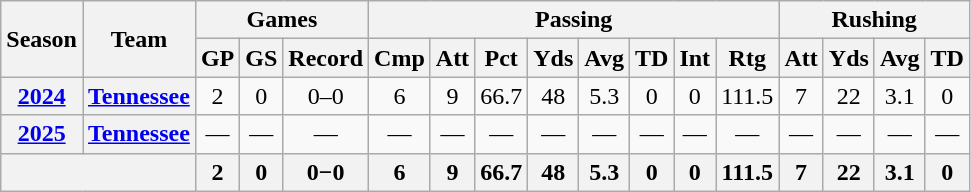<table class="wikitable" style="text-align:center;">
<tr>
<th rowspan="2">Season</th>
<th rowspan="2">Team</th>
<th colspan="3">Games</th>
<th colspan="8">Passing</th>
<th colspan="5">Rushing</th>
</tr>
<tr>
<th>GP</th>
<th>GS</th>
<th>Record</th>
<th>Cmp</th>
<th>Att</th>
<th>Pct</th>
<th>Yds</th>
<th>Avg</th>
<th>TD</th>
<th>Int</th>
<th>Rtg</th>
<th>Att</th>
<th>Yds</th>
<th>Avg</th>
<th>TD</th>
</tr>
<tr>
<th><a href='#'>2024</a></th>
<th><a href='#'>Tennessee</a></th>
<td>2</td>
<td>0</td>
<td>0–0</td>
<td>6</td>
<td>9</td>
<td>66.7</td>
<td>48</td>
<td>5.3</td>
<td>0</td>
<td>0</td>
<td>111.5</td>
<td>7</td>
<td>22</td>
<td>3.1</td>
<td>0</td>
</tr>
<tr>
<th><a href='#'>2025</a></th>
<th><a href='#'>Tennessee</a></th>
<td>—</td>
<td>—</td>
<td>—</td>
<td>—</td>
<td>—</td>
<td>—</td>
<td>—</td>
<td>—</td>
<td>—</td>
<td>—</td>
<td>—</td>
<td>—</td>
<td>—</td>
<td>—</td>
<td>—</td>
</tr>
<tr>
<th colspan="2"></th>
<th>2</th>
<th>0</th>
<th>0−0</th>
<th>6</th>
<th>9</th>
<th>66.7</th>
<th>48</th>
<th>5.3</th>
<th>0</th>
<th>0</th>
<th>111.5</th>
<th>7</th>
<th>22</th>
<th>3.1</th>
<th>0</th>
</tr>
</table>
